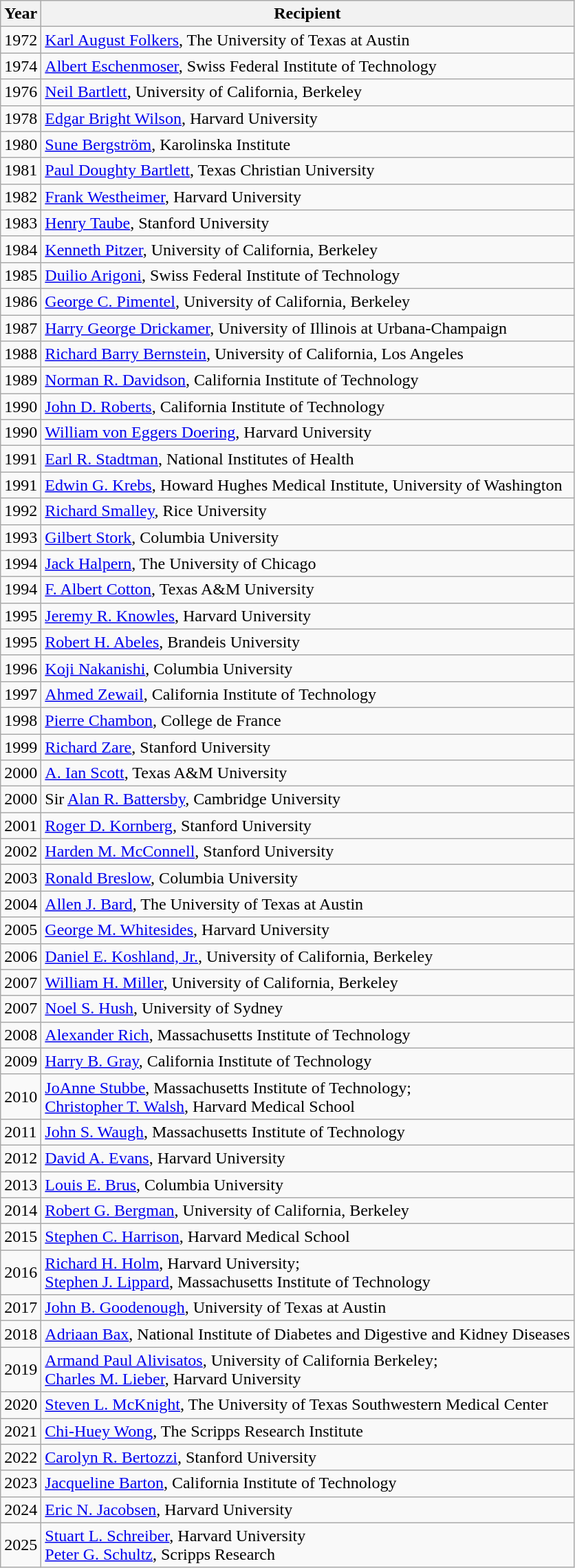<table class="wikitable">
<tr>
<th>Year</th>
<th>Recipient</th>
</tr>
<tr>
<td>1972</td>
<td><a href='#'>Karl August Folkers</a>, The University of Texas at Austin</td>
</tr>
<tr>
<td>1974</td>
<td><a href='#'>Albert Eschenmoser</a>, Swiss Federal Institute of Technology</td>
</tr>
<tr>
<td>1976</td>
<td><a href='#'>Neil Bartlett</a>, University of California, Berkeley</td>
</tr>
<tr>
<td>1978</td>
<td><a href='#'>Edgar Bright Wilson</a>, Harvard University</td>
</tr>
<tr>
<td>1980</td>
<td><a href='#'>Sune Bergström</a>, Karolinska Institute</td>
</tr>
<tr>
<td>1981</td>
<td><a href='#'>Paul Doughty Bartlett</a>, Texas Christian University</td>
</tr>
<tr>
<td>1982</td>
<td><a href='#'>Frank Westheimer</a>, Harvard University</td>
</tr>
<tr>
<td>1983</td>
<td><a href='#'>Henry Taube</a>, Stanford University</td>
</tr>
<tr>
<td>1984</td>
<td><a href='#'>Kenneth Pitzer</a>, University of California, Berkeley</td>
</tr>
<tr>
<td>1985</td>
<td><a href='#'>Duilio Arigoni</a>, Swiss Federal Institute of Technology</td>
</tr>
<tr>
<td>1986</td>
<td><a href='#'>George C. Pimentel</a>, University of California, Berkeley</td>
</tr>
<tr>
<td>1987</td>
<td><a href='#'>Harry George Drickamer</a>, University of Illinois at Urbana-Champaign</td>
</tr>
<tr>
<td>1988</td>
<td><a href='#'>Richard Barry Bernstein</a>, University of California, Los Angeles</td>
</tr>
<tr>
<td>1989</td>
<td><a href='#'>Norman R. Davidson</a>, California Institute of Technology</td>
</tr>
<tr>
<td>1990</td>
<td><a href='#'>John D. Roberts</a>, California Institute of Technology</td>
</tr>
<tr>
<td>1990</td>
<td><a href='#'>William von Eggers Doering</a>, Harvard University</td>
</tr>
<tr>
<td>1991</td>
<td><a href='#'>Earl R. Stadtman</a>, National Institutes of Health</td>
</tr>
<tr>
<td>1991</td>
<td><a href='#'>Edwin G. Krebs</a>, Howard Hughes Medical Institute, University of Washington</td>
</tr>
<tr>
<td>1992</td>
<td><a href='#'>Richard Smalley</a>, Rice University</td>
</tr>
<tr>
<td>1993</td>
<td><a href='#'>Gilbert Stork</a>, Columbia University</td>
</tr>
<tr>
<td>1994</td>
<td><a href='#'>Jack Halpern</a>, The University of Chicago</td>
</tr>
<tr>
<td>1994</td>
<td><a href='#'>F. Albert Cotton</a>, Texas A&M University</td>
</tr>
<tr>
<td>1995</td>
<td><a href='#'>Jeremy R. Knowles</a>, Harvard University</td>
</tr>
<tr>
<td>1995</td>
<td><a href='#'>Robert H. Abeles</a>, Brandeis University</td>
</tr>
<tr>
<td>1996</td>
<td><a href='#'>Koji Nakanishi</a>, Columbia University</td>
</tr>
<tr>
<td>1997</td>
<td><a href='#'>Ahmed Zewail</a>, California Institute of Technology</td>
</tr>
<tr>
<td>1998</td>
<td><a href='#'>Pierre Chambon</a>, College de France</td>
</tr>
<tr>
<td>1999</td>
<td><a href='#'>Richard Zare</a>, Stanford University</td>
</tr>
<tr>
<td>2000</td>
<td><a href='#'>A. Ian Scott</a>, Texas A&M University</td>
</tr>
<tr>
<td>2000</td>
<td>Sir <a href='#'>Alan R. Battersby</a>, Cambridge University</td>
</tr>
<tr>
<td>2001</td>
<td><a href='#'>Roger D. Kornberg</a>, Stanford University</td>
</tr>
<tr>
<td>2002</td>
<td><a href='#'>Harden M. McConnell</a>, Stanford University</td>
</tr>
<tr>
<td>2003</td>
<td><a href='#'>Ronald Breslow</a>, Columbia University</td>
</tr>
<tr>
<td>2004</td>
<td><a href='#'>Allen J. Bard</a>, The University of Texas at Austin</td>
</tr>
<tr>
<td>2005</td>
<td><a href='#'>George M. Whitesides</a>, Harvard University</td>
</tr>
<tr>
<td>2006</td>
<td><a href='#'>Daniel E. Koshland, Jr.</a>, University of California, Berkeley</td>
</tr>
<tr>
<td>2007</td>
<td><a href='#'>William H. Miller</a>, University of California, Berkeley</td>
</tr>
<tr>
<td>2007</td>
<td><a href='#'>Noel S. Hush</a>, University of Sydney</td>
</tr>
<tr>
<td>2008</td>
<td><a href='#'>Alexander Rich</a>, Massachusetts Institute of Technology</td>
</tr>
<tr>
<td>2009</td>
<td><a href='#'>Harry B. Gray</a>, California Institute of Technology</td>
</tr>
<tr>
<td>2010</td>
<td><a href='#'>JoAnne Stubbe</a>, Massachusetts Institute of Technology;<br><a href='#'>Christopher T. Walsh</a>, Harvard Medical School</td>
</tr>
<tr>
<td>2011</td>
<td><a href='#'>John S. Waugh</a>, Massachusetts Institute of Technology</td>
</tr>
<tr>
<td>2012</td>
<td><a href='#'>David A. Evans</a>, Harvard University</td>
</tr>
<tr>
<td>2013</td>
<td><a href='#'>Louis E. Brus</a>, Columbia University</td>
</tr>
<tr>
<td>2014</td>
<td><a href='#'>Robert G. Bergman</a>, University of California, Berkeley</td>
</tr>
<tr>
<td>2015</td>
<td><a href='#'>Stephen C. Harrison</a>, Harvard Medical School</td>
</tr>
<tr>
<td>2016</td>
<td><a href='#'>Richard H. Holm</a>, Harvard University;<br><a href='#'>Stephen J. Lippard</a>, Massachusetts Institute of Technology</td>
</tr>
<tr>
<td>2017</td>
<td><a href='#'>John B. Goodenough</a>, University of Texas at Austin</td>
</tr>
<tr>
<td>2018</td>
<td><a href='#'>Adriaan Bax</a>, National Institute of Diabetes and Digestive and Kidney Diseases</td>
</tr>
<tr>
<td>2019</td>
<td><a href='#'>Armand Paul Alivisatos</a>, University of California Berkeley;<br><a href='#'>Charles M. Lieber</a>, Harvard University</td>
</tr>
<tr>
<td>2020</td>
<td><a href='#'>Steven L. McKnight</a>, The University of Texas Southwestern Medical Center</td>
</tr>
<tr>
<td>2021</td>
<td><a href='#'>Chi-Huey Wong</a>, The Scripps Research Institute</td>
</tr>
<tr>
<td>2022</td>
<td><a href='#'>Carolyn R. Bertozzi</a>, Stanford University</td>
</tr>
<tr>
<td>2023</td>
<td><a href='#'>Jacqueline Barton</a>, California Institute of Technology</td>
</tr>
<tr>
<td>2024</td>
<td><a href='#'>Eric N. Jacobsen</a>, Harvard University</td>
</tr>
<tr>
<td>2025</td>
<td><a href='#'>Stuart L. Schreiber</a>, Harvard University<br><a href='#'>Peter G. Schultz</a>, Scripps Research</td>
</tr>
</table>
